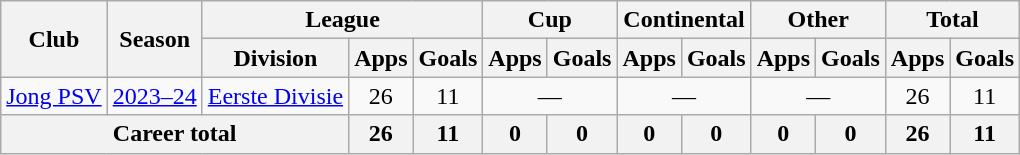<table class="wikitable" Style="text-align: center">
<tr>
<th rowspan="2">Club</th>
<th rowspan="2">Season</th>
<th colspan="3">League</th>
<th colspan="2">Cup</th>
<th colspan="2">Continental</th>
<th colspan="2">Other</th>
<th colspan="2">Total</th>
</tr>
<tr>
<th>Division</th>
<th>Apps</th>
<th>Goals</th>
<th>Apps</th>
<th>Goals</th>
<th>Apps</th>
<th>Goals</th>
<th>Apps</th>
<th>Goals</th>
<th>Apps</th>
<th>Goals</th>
</tr>
<tr>
<td><a href='#'>Jong PSV</a></td>
<td><a href='#'>2023–24</a></td>
<td><a href='#'>Eerste Divisie</a></td>
<td>26</td>
<td>11</td>
<td colspan="2">—</td>
<td colspan="2">—</td>
<td colspan="2">—</td>
<td>26</td>
<td>11</td>
</tr>
<tr>
<th colspan="3">Career total</th>
<th>26</th>
<th>11</th>
<th>0</th>
<th>0</th>
<th>0</th>
<th>0</th>
<th>0</th>
<th>0</th>
<th>26</th>
<th>11</th>
</tr>
</table>
